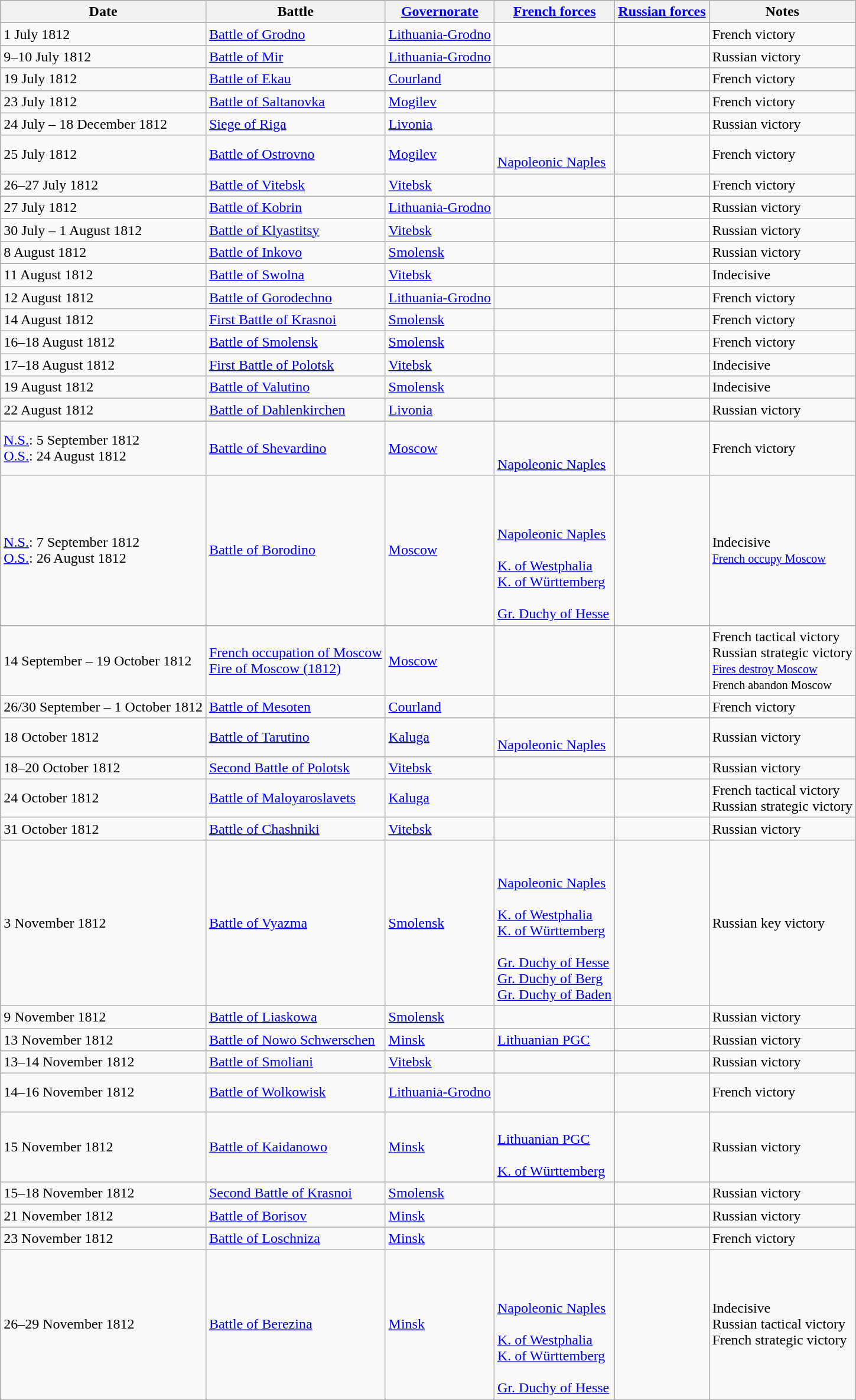<table class="wikitable sortable">
<tr>
<th data-sort-type=date>Date</th>
<th>Battle</th>
<th><a href='#'>Governorate</a></th>
<th><a href='#'>French forces</a></th>
<th><a href='#'>Russian forces</a></th>
<th>Notes</th>
</tr>
<tr>
<td>1 July 1812</td>
<td><a href='#'>Battle of Grodno</a></td>
<td><a href='#'>Lithuania-Grodno</a></td>
<td></td>
<td></td>
<td>French victory</td>
</tr>
<tr>
<td>9–10 July 1812</td>
<td><a href='#'>Battle of Mir</a></td>
<td><a href='#'>Lithuania-Grodno</a></td>
<td></td>
<td></td>
<td>Russian victory</td>
</tr>
<tr>
<td>19 July 1812</td>
<td><a href='#'>Battle of Ekau</a></td>
<td><a href='#'>Courland</a></td>
<td><br></td>
<td></td>
<td>French victory</td>
</tr>
<tr>
<td>23 July 1812</td>
<td><a href='#'>Battle of Saltanovka</a></td>
<td><a href='#'>Mogilev</a></td>
<td></td>
<td></td>
<td>French victory</td>
</tr>
<tr>
<td>24 July – 18 December 1812</td>
<td><a href='#'>Siege of Riga</a></td>
<td><a href='#'>Livonia</a></td>
<td><br></td>
<td><br></td>
<td>Russian victory</td>
</tr>
<tr>
<td>25 July 1812</td>
<td><a href='#'>Battle of Ostrovno</a></td>
<td><a href='#'>Mogilev</a></td>
<td><br> <a href='#'>Napoleonic Naples</a></td>
<td></td>
<td>French victory</td>
</tr>
<tr>
<td>26–27 July 1812</td>
<td><a href='#'>Battle of Vitebsk</a></td>
<td><a href='#'>Vitebsk</a></td>
<td></td>
<td></td>
<td>French victory</td>
</tr>
<tr>
<td>27 July 1812</td>
<td><a href='#'>Battle of Kobrin</a></td>
<td><a href='#'>Lithuania-Grodno</a></td>
<td></td>
<td></td>
<td>Russian victory</td>
</tr>
<tr>
<td>30 July – 1 August 1812</td>
<td><a href='#'>Battle of Klyastitsy</a></td>
<td><a href='#'>Vitebsk</a></td>
<td></td>
<td></td>
<td>Russian victory</td>
</tr>
<tr>
<td>8 August 1812</td>
<td><a href='#'>Battle of Inkovo</a></td>
<td><a href='#'>Smolensk</a></td>
<td></td>
<td></td>
<td>Russian victory</td>
</tr>
<tr>
<td>11 August 1812</td>
<td><a href='#'>Battle of Swolna</a></td>
<td><a href='#'>Vitebsk</a></td>
<td></td>
<td></td>
<td>Indecisive</td>
</tr>
<tr>
<td>12 August 1812</td>
<td><a href='#'>Battle of Gorodechno</a></td>
<td><a href='#'>Lithuania-Grodno</a></td>
<td><br></td>
<td></td>
<td>French victory</td>
</tr>
<tr>
<td>14 August 1812</td>
<td><a href='#'>First Battle of Krasnoi</a></td>
<td><a href='#'>Smolensk</a></td>
<td></td>
<td></td>
<td>French victory</td>
</tr>
<tr>
<td>16–18 August 1812</td>
<td><a href='#'>Battle of Smolensk</a></td>
<td><a href='#'>Smolensk</a></td>
<td><br></td>
<td></td>
<td>French victory</td>
</tr>
<tr>
<td>17–18 August 1812</td>
<td><a href='#'>First Battle of Polotsk</a></td>
<td><a href='#'>Vitebsk</a></td>
<td><br></td>
<td></td>
<td>Indecisive</td>
</tr>
<tr>
<td>19 August 1812</td>
<td><a href='#'>Battle of Valutino</a></td>
<td><a href='#'>Smolensk</a></td>
<td></td>
<td></td>
<td>Indecisive</td>
</tr>
<tr>
<td>22 August 1812</td>
<td><a href='#'>Battle of Dahlenkirchen</a></td>
<td><a href='#'>Livonia</a></td>
<td><br></td>
<td></td>
<td>Russian victory</td>
</tr>
<tr>
<td><a href='#'>N.S.</a>: 5 September 1812<br><a href='#'>O.S.</a>: 24 August 1812</td>
<td><a href='#'>Battle of Shevardino</a></td>
<td><a href='#'>Moscow</a></td>
<td><br><br> <a href='#'>Napoleonic Naples</a><br></td>
<td></td>
<td>French victory</td>
</tr>
<tr>
<td><a href='#'>N.S.</a>: 7 September 1812<br><a href='#'>O.S.</a>: 26 August 1812</td>
<td><a href='#'>Battle of Borodino</a></td>
<td><a href='#'>Moscow</a></td>
<td><br><br><br> <a href='#'>Napoleonic Naples</a><br><br> <a href='#'>K. of Westphalia</a><br> <a href='#'>K. of Württemberg</a><br><br> <a href='#'>Gr. Duchy of Hesse</a></td>
<td></td>
<td>Indecisive<br><small><a href='#'>French occupy Moscow</a></small></td>
</tr>
<tr>
<td>14 September – 19 October 1812</td>
<td><a href='#'>French occupation of Moscow</a><br><a href='#'>Fire of Moscow (1812)</a></td>
<td><a href='#'>Moscow</a></td>
<td></td>
<td></td>
<td>French tactical victory<br>Russian strategic victory<br><small><a href='#'>Fires destroy Moscow</a></small><br><small>French abandon Moscow</small></td>
</tr>
<tr>
<td>26/30 September – 1 October 1812</td>
<td><a href='#'>Battle of Mesoten</a></td>
<td><a href='#'>Courland</a></td>
<td></td>
<td></td>
<td>French victory</td>
</tr>
<tr>
<td>18 October 1812</td>
<td><a href='#'>Battle of Tarutino</a></td>
<td><a href='#'>Kaluga</a></td>
<td><br> <a href='#'>Napoleonic Naples</a></td>
<td></td>
<td>Russian victory</td>
</tr>
<tr>
<td>18–20 October 1812</td>
<td><a href='#'>Second Battle of Polotsk</a></td>
<td><a href='#'>Vitebsk</a></td>
<td></td>
<td></td>
<td>Russian victory</td>
</tr>
<tr>
<td>24 October 1812</td>
<td><a href='#'>Battle of Maloyaroslavets</a></td>
<td><a href='#'>Kaluga</a></td>
<td><br></td>
<td></td>
<td>French tactical victory<br>Russian strategic victory</td>
</tr>
<tr>
<td>31 October 1812</td>
<td><a href='#'>Battle of Chashniki</a></td>
<td><a href='#'>Vitebsk</a></td>
<td></td>
<td></td>
<td>Russian victory</td>
</tr>
<tr>
<td>3 November 1812</td>
<td><a href='#'>Battle of Vyazma</a></td>
<td><a href='#'>Smolensk</a></td>
<td><br><br> <a href='#'>Napoleonic Naples</a><br><br> <a href='#'>K. of Westphalia</a><br> <a href='#'>K. of Württemberg</a><br><br> <a href='#'>Gr. Duchy of Hesse</a><br> <a href='#'>Gr. Duchy of Berg</a><br> <a href='#'>Gr. Duchy of Baden</a></td>
<td></td>
<td>Russian key victory</td>
</tr>
<tr>
<td>9 November 1812</td>
<td><a href='#'>Battle of Liaskowa</a></td>
<td><a href='#'>Smolensk</a></td>
<td></td>
<td></td>
<td>Russian victory</td>
</tr>
<tr>
<td>13 November 1812</td>
<td><a href='#'>Battle of Nowo Schwerschen</a></td>
<td><a href='#'>Minsk</a></td>
<td> <a href='#'>Lithuanian PGC</a><br></td>
<td></td>
<td>Russian victory</td>
</tr>
<tr>
<td>13–14 November 1812</td>
<td><a href='#'>Battle of Smoliani</a></td>
<td><a href='#'>Vitebsk</a></td>
<td></td>
<td></td>
<td>Russian victory</td>
</tr>
<tr>
<td>14–16 November 1812</td>
<td><a href='#'>Battle of Wolkowisk</a></td>
<td><a href='#'>Lithuania-Grodno</a></td>
<td><br><br></td>
<td></td>
<td>French victory</td>
</tr>
<tr>
<td>15 November 1812</td>
<td><a href='#'>Battle of Kaidanowo</a></td>
<td><a href='#'>Minsk</a></td>
<td><br> <a href='#'>Lithuanian PGC</a><br><br> <a href='#'>K. of Württemberg</a></td>
<td></td>
<td>Russian victory</td>
</tr>
<tr>
<td>15–18 November 1812</td>
<td><a href='#'>Second Battle of Krasnoi</a></td>
<td><a href='#'>Smolensk</a></td>
<td><br></td>
<td></td>
<td>Russian victory</td>
</tr>
<tr>
<td>21 November 1812</td>
<td><a href='#'>Battle of Borisov</a></td>
<td><a href='#'>Minsk</a></td>
<td><br></td>
<td></td>
<td>Russian victory</td>
</tr>
<tr>
<td>23 November 1812</td>
<td><a href='#'>Battle of Loschniza</a></td>
<td><a href='#'>Minsk</a></td>
<td></td>
<td></td>
<td>French victory</td>
</tr>
<tr>
<td>26–29 November 1812</td>
<td><a href='#'>Battle of Berezina</a></td>
<td><a href='#'>Minsk</a></td>
<td><br><br><br> <a href='#'>Napoleonic Naples</a><br><br> <a href='#'>K. of Westphalia</a><br> <a href='#'>K. of Württemberg</a><br><br> <a href='#'>Gr. Duchy of Hesse</a></td>
<td></td>
<td>Indecisive<br>Russian tactical victory<br>French strategic victory</td>
</tr>
</table>
